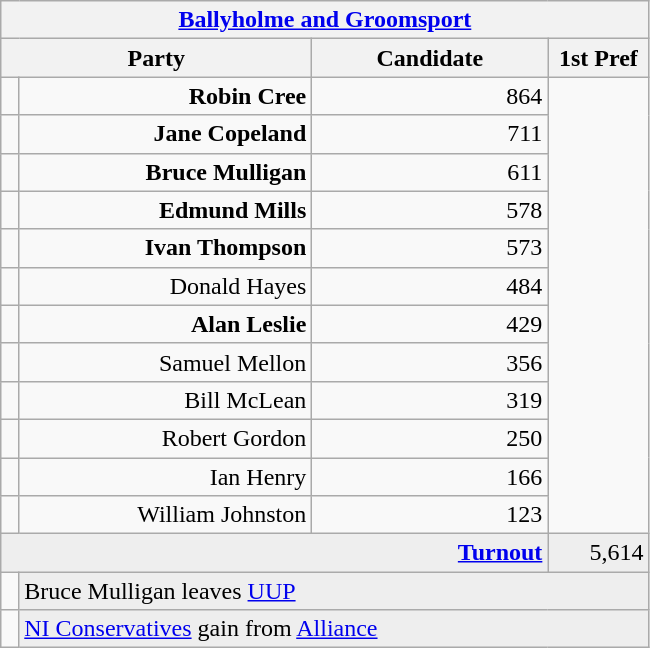<table class="wikitable">
<tr>
<th colspan="4" align="center"><a href='#'>Ballyholme and Groomsport</a></th>
</tr>
<tr>
<th colspan="2" align="center" width=200>Party</th>
<th width=150>Candidate</th>
<th width=60>1st Pref</th>
</tr>
<tr>
<td></td>
<td align="right"><strong>Robin Cree</strong></td>
<td align="right">864</td>
</tr>
<tr>
<td></td>
<td align="right"><strong>Jane Copeland</strong></td>
<td align="right">711</td>
</tr>
<tr>
<td></td>
<td align="right"><strong>Bruce Mulligan</strong></td>
<td align="right">611</td>
</tr>
<tr>
<td></td>
<td align="right"><strong>Edmund Mills</strong></td>
<td align="right">578</td>
</tr>
<tr>
<td></td>
<td align="right"><strong>Ivan Thompson</strong></td>
<td align="right">573</td>
</tr>
<tr>
<td></td>
<td align="right">Donald Hayes</td>
<td align="right">484</td>
</tr>
<tr>
<td></td>
<td align="right"><strong>Alan Leslie</strong></td>
<td align="right">429</td>
</tr>
<tr>
<td></td>
<td align="right">Samuel Mellon</td>
<td align="right">356</td>
</tr>
<tr>
<td></td>
<td align="right">Bill McLean</td>
<td align="right">319</td>
</tr>
<tr>
<td></td>
<td align="right">Robert Gordon</td>
<td align="right">250</td>
</tr>
<tr>
<td></td>
<td align="right">Ian Henry</td>
<td align="right">166</td>
</tr>
<tr>
<td></td>
<td align="right">William Johnston</td>
<td align="right">123</td>
</tr>
<tr bgcolor="EEEEEE">
<td colspan=3 align="right"><strong><a href='#'>Turnout</a></strong></td>
<td align="right">5,614</td>
</tr>
<tr>
<td bgcolor=></td>
<td colspan=3 bgcolor="EEEEEE">Bruce Mulligan leaves <a href='#'>UUP</a></td>
</tr>
<tr>
<td bgcolor=></td>
<td colspan=3 bgcolor="EEEEEE"><a href='#'>NI Conservatives</a> gain from <a href='#'>Alliance</a></td>
</tr>
</table>
